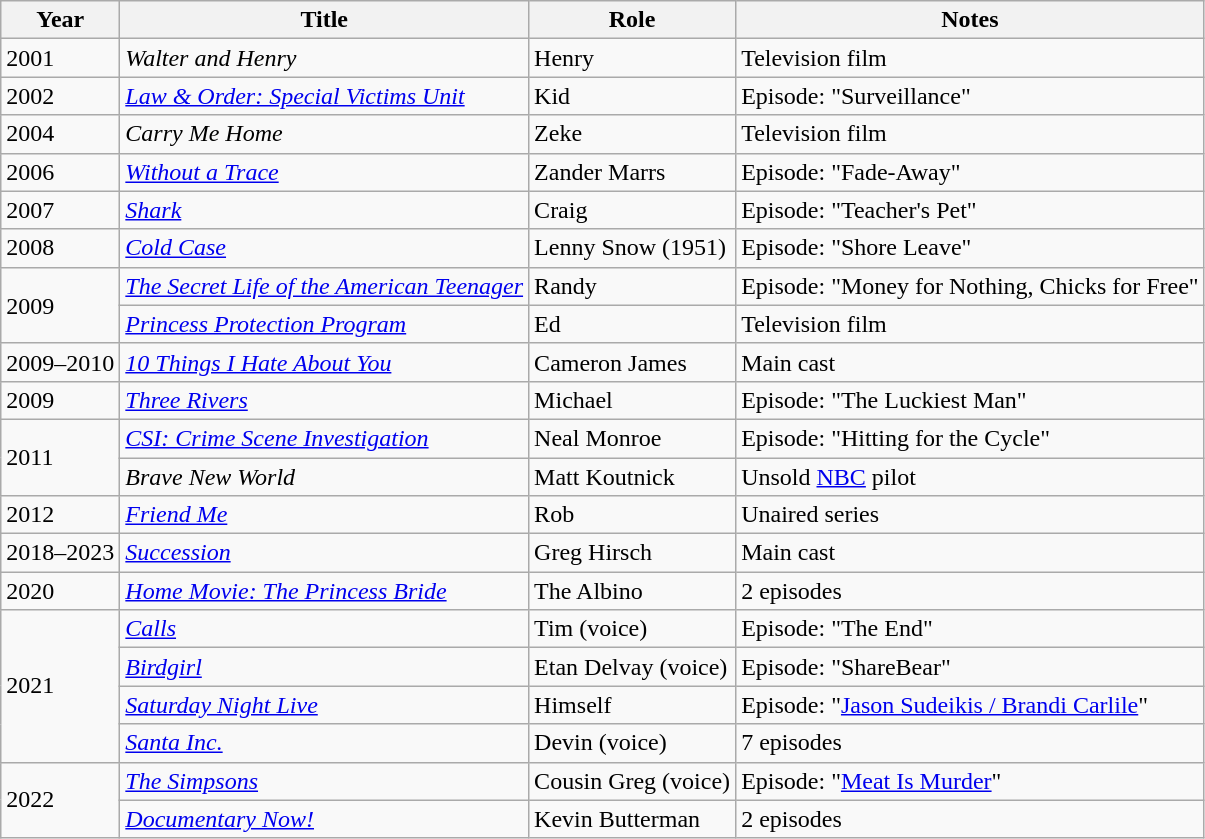<table class="wikitable sortable">
<tr>
<th>Year</th>
<th>Title</th>
<th>Role</th>
<th class="unsortable">Notes</th>
</tr>
<tr>
<td>2001</td>
<td><em>Walter and Henry</em></td>
<td>Henry</td>
<td>Television film</td>
</tr>
<tr>
<td>2002</td>
<td><em><a href='#'>Law & Order: Special Victims Unit</a></em></td>
<td>Kid</td>
<td>Episode: "Surveillance"</td>
</tr>
<tr>
<td>2004</td>
<td><em>Carry Me Home</em></td>
<td>Zeke</td>
<td>Television film</td>
</tr>
<tr>
<td>2006</td>
<td><em><a href='#'>Without a Trace</a></em></td>
<td>Zander Marrs</td>
<td>Episode: "Fade-Away"</td>
</tr>
<tr>
<td>2007</td>
<td><em><a href='#'>Shark</a></em></td>
<td>Craig</td>
<td>Episode: "Teacher's Pet"</td>
</tr>
<tr>
<td>2008</td>
<td><em><a href='#'>Cold Case</a></em></td>
<td>Lenny Snow (1951)</td>
<td>Episode: "Shore Leave"</td>
</tr>
<tr>
<td rowspan="2">2009</td>
<td data-sort-value="Secret Life of the American Teenager, The"><em><a href='#'>The Secret Life of the American Teenager</a></em></td>
<td>Randy</td>
<td>Episode: "Money for Nothing, Chicks for Free"</td>
</tr>
<tr>
<td><em><a href='#'>Princess Protection Program</a></em></td>
<td>Ed</td>
<td>Television film</td>
</tr>
<tr>
<td>2009–2010</td>
<td data-sort-value="Ten Things I Hate About You"><em><a href='#'>10 Things I Hate About You</a></em></td>
<td>Cameron James</td>
<td>Main cast</td>
</tr>
<tr>
<td>2009</td>
<td><em><a href='#'>Three Rivers</a></em></td>
<td>Michael</td>
<td>Episode: "The Luckiest Man"</td>
</tr>
<tr>
<td rowspan="2">2011</td>
<td><em><a href='#'>CSI: Crime Scene Investigation</a></em></td>
<td>Neal Monroe</td>
<td>Episode: "Hitting for the Cycle"</td>
</tr>
<tr>
<td><em>Brave New World</em></td>
<td>Matt Koutnick</td>
<td>Unsold <a href='#'>NBC</a> pilot</td>
</tr>
<tr>
<td>2012</td>
<td><em><a href='#'>Friend Me</a></em></td>
<td>Rob</td>
<td>Unaired series</td>
</tr>
<tr>
<td>2018–2023</td>
<td><em><a href='#'>Succession</a></em></td>
<td>Greg Hirsch</td>
<td>Main cast</td>
</tr>
<tr>
<td>2020</td>
<td><em><a href='#'>Home Movie: The Princess Bride</a></em></td>
<td>The Albino</td>
<td>2 episodes</td>
</tr>
<tr>
<td rowspan="4">2021</td>
<td><em><a href='#'>Calls</a></em></td>
<td>Tim (voice)</td>
<td>Episode: "The End"</td>
</tr>
<tr>
<td><em><a href='#'>Birdgirl</a></em></td>
<td>Etan Delvay (voice)</td>
<td>Episode: "ShareBear"</td>
</tr>
<tr>
<td><em><a href='#'>Saturday Night Live</a></em></td>
<td>Himself</td>
<td>Episode: "<a href='#'>Jason Sudeikis / Brandi Carlile</a>"</td>
</tr>
<tr>
<td><em><a href='#'>Santa Inc.</a></em></td>
<td>Devin (voice)</td>
<td>7 episodes</td>
</tr>
<tr>
<td rowspan="2">2022</td>
<td data-sort-value="Simpsons, The"><em><a href='#'>The Simpsons</a></em></td>
<td>Cousin Greg (voice)</td>
<td>Episode: "<a href='#'>Meat Is Murder</a>"</td>
</tr>
<tr>
<td><em><a href='#'>Documentary Now!</a></em></td>
<td>Kevin Butterman</td>
<td>2 episodes</td>
</tr>
</table>
